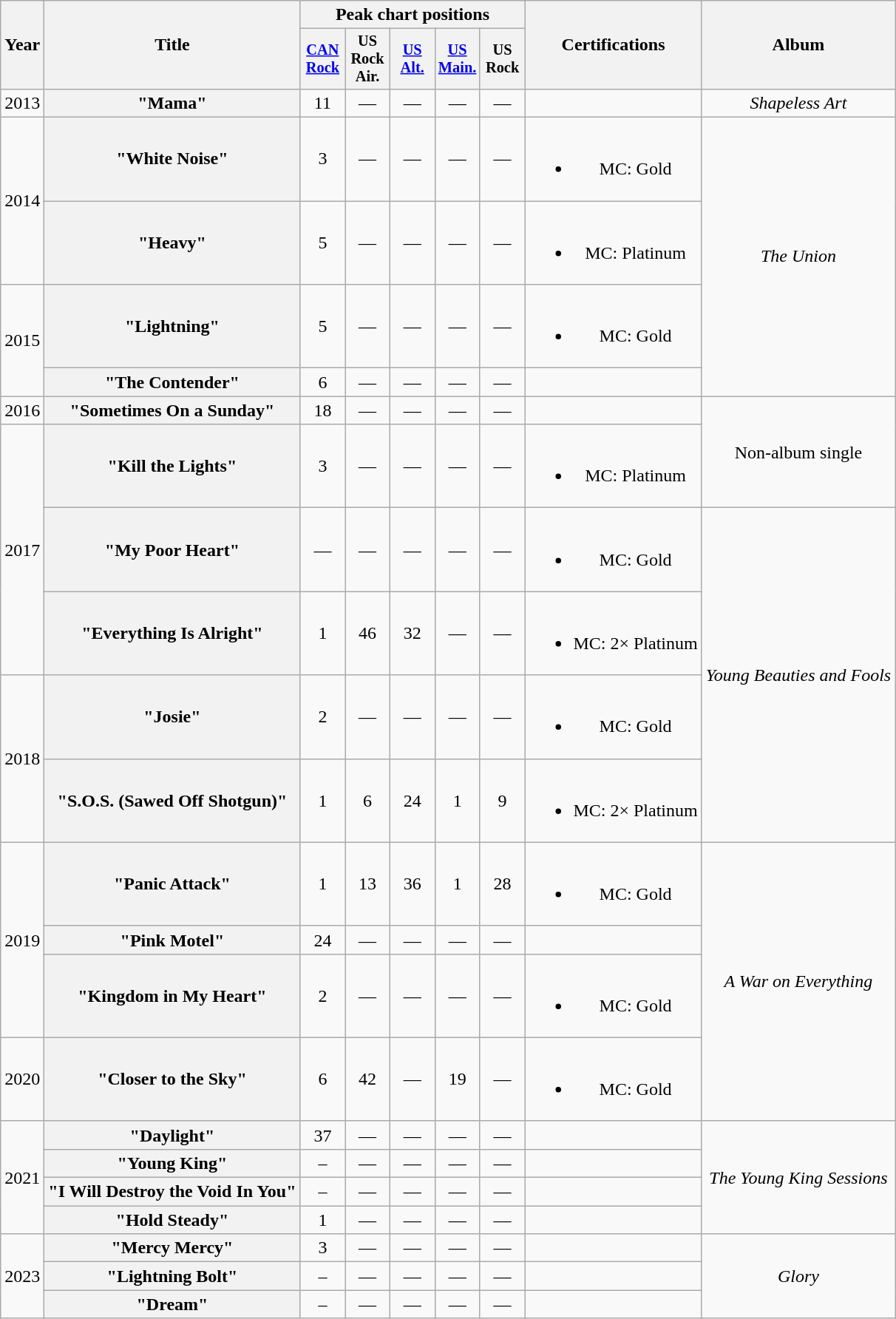<table class="wikitable plainrowheaders" style="text-align:center;">
<tr>
<th scope="col" rowspan="2">Year</th>
<th scope="col" rowspan="2">Title</th>
<th scope="col" colspan="5">Peak chart positions</th>
<th rowspan="2">Certifications</th>
<th rowspan="2" scope="col">Album</th>
</tr>
<tr>
<th scope="col" style="width:2.5em;font-size:85%;"><a href='#'>CAN<br>Rock</a><br></th>
<th scope="col" style="width:2.5em;font-size:85%;">US<br>Rock<br>Air.<br></th>
<th scope="col" style="width:2.5em;font-size:85%;"><a href='#'>US<br>Alt.</a><br></th>
<th scope="col" style="width:2.5em;font-size:85%;"><a href='#'>US<br>Main.</a><br></th>
<th scope="col" style="width:2.5em;font-size:85%;">US<br>Rock<br></th>
</tr>
<tr>
<td>2013</td>
<th scope="row">"Mama"</th>
<td>11</td>
<td>—</td>
<td>—</td>
<td>—</td>
<td>—</td>
<td></td>
<td><em>Shapeless Art</em></td>
</tr>
<tr>
<td rowspan="2">2014</td>
<th scope="row">"White Noise"</th>
<td>3</td>
<td>—</td>
<td>—</td>
<td>—</td>
<td>—</td>
<td><br><ul><li>MC: Gold</li></ul></td>
<td rowspan="4"><em>The Union</em></td>
</tr>
<tr>
<th scope="row">"Heavy"</th>
<td>5</td>
<td>—</td>
<td>—</td>
<td>—</td>
<td>—</td>
<td><br><ul><li>MC: Platinum</li></ul></td>
</tr>
<tr>
<td rowspan="2">2015</td>
<th scope="row">"Lightning"</th>
<td>5</td>
<td>—</td>
<td>—</td>
<td>—</td>
<td>—</td>
<td><br><ul><li>MC: Gold</li></ul></td>
</tr>
<tr>
<th scope="row">"The Contender"</th>
<td>6</td>
<td>—</td>
<td>—</td>
<td>—</td>
<td>—</td>
<td></td>
</tr>
<tr>
<td>2016</td>
<th scope="row">"Sometimes On a Sunday"</th>
<td>18</td>
<td>—</td>
<td>—</td>
<td>—</td>
<td>—</td>
<td></td>
<td rowspan="2">Non-album single</td>
</tr>
<tr>
<td rowspan="3">2017</td>
<th scope="row">"Kill the Lights"</th>
<td>3</td>
<td>—</td>
<td>—</td>
<td>—</td>
<td>—</td>
<td><br><ul><li>MC: Platinum</li></ul></td>
</tr>
<tr>
<th scope="row">"My Poor Heart"</th>
<td>—</td>
<td>—</td>
<td>—</td>
<td>—</td>
<td>—</td>
<td><br><ul><li>MC: Gold</li></ul></td>
<td rowspan="4"><em>Young Beauties and Fools</em></td>
</tr>
<tr>
<th scope="row">"Everything Is Alright"</th>
<td>1</td>
<td>46</td>
<td>32</td>
<td>—</td>
<td>—</td>
<td><br><ul><li>MC: 2× Platinum</li></ul></td>
</tr>
<tr>
<td rowspan="2">2018</td>
<th scope="row">"Josie"</th>
<td>2</td>
<td>—</td>
<td>—</td>
<td>—</td>
<td>—</td>
<td><br><ul><li>MC: Gold</li></ul></td>
</tr>
<tr>
<th scope="row">"S.O.S. (Sawed Off Shotgun)"</th>
<td>1</td>
<td>6</td>
<td>24</td>
<td>1</td>
<td>9</td>
<td><br><ul><li>MC: 2× Platinum</li></ul></td>
</tr>
<tr>
<td rowspan="3">2019</td>
<th scope="row">"Panic Attack"</th>
<td>1</td>
<td>13</td>
<td>36</td>
<td>1</td>
<td>28</td>
<td><br><ul><li>MC: Gold</li></ul></td>
<td rowspan="4"><em>A War on Everything</em></td>
</tr>
<tr>
<th scope="row">"Pink Motel"</th>
<td>24</td>
<td>—</td>
<td>—</td>
<td>—</td>
<td>—</td>
<td></td>
</tr>
<tr>
<th scope="row">"Kingdom in My Heart"</th>
<td>2</td>
<td>—</td>
<td>—</td>
<td>—</td>
<td>—</td>
<td><br><ul><li>MC: Gold</li></ul></td>
</tr>
<tr>
<td rowspan="1">2020</td>
<th scope="row">"Closer to the Sky"</th>
<td>6</td>
<td>42</td>
<td>—</td>
<td>19</td>
<td>—</td>
<td><br><ul><li>MC: Gold</li></ul></td>
</tr>
<tr>
<td rowspan="4">2021</td>
<th scope="row">"Daylight"</th>
<td>37</td>
<td>—</td>
<td>—</td>
<td>—</td>
<td>—</td>
<td></td>
<td rowspan="4"><em>The Young King Sessions</em></td>
</tr>
<tr>
<th scope="row">"Young King"</th>
<td>–</td>
<td>—</td>
<td>—</td>
<td>—</td>
<td>—</td>
<td></td>
</tr>
<tr>
<th scope="row">"I Will Destroy the Void In You"</th>
<td>–</td>
<td>—</td>
<td>—</td>
<td>—</td>
<td>—</td>
<td></td>
</tr>
<tr>
<th scope="row">"Hold Steady"</th>
<td>1</td>
<td>—</td>
<td>—</td>
<td>—</td>
<td>—</td>
<td></td>
</tr>
<tr>
<td rowspan="3">2023</td>
<th scope="row">"Mercy Mercy"</th>
<td>3</td>
<td>—</td>
<td>—</td>
<td>—</td>
<td>—</td>
<td></td>
<td rowspan="3"><em>Glory</em></td>
</tr>
<tr>
<th scope="row">"Lightning Bolt"</th>
<td>–</td>
<td>—</td>
<td>—</td>
<td>—</td>
<td>—</td>
<td></td>
</tr>
<tr>
<th scope="row">"Dream"</th>
<td>–</td>
<td>—</td>
<td>—</td>
<td>—</td>
<td>—</td>
<td></td>
</tr>
</table>
